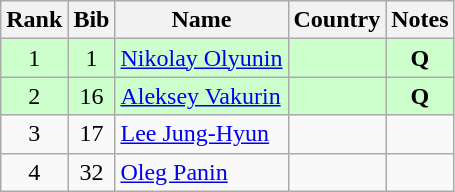<table class="wikitable" style="text-align:center;">
<tr>
<th>Rank</th>
<th>Bib</th>
<th>Name</th>
<th>Country</th>
<th>Notes</th>
</tr>
<tr bgcolor=ccffcc>
<td>1</td>
<td>1</td>
<td align=left><a href='#'>Nikolay Olyunin</a></td>
<td align=left></td>
<td><strong>Q</strong></td>
</tr>
<tr bgcolor=ccffcc>
<td>2</td>
<td>16</td>
<td align=left><a href='#'>Aleksey Vakurin</a></td>
<td align=left></td>
<td><strong>Q</strong></td>
</tr>
<tr>
<td>3</td>
<td>17</td>
<td align=left><a href='#'>Lee Jung-Hyun</a></td>
<td align=left></td>
<td></td>
</tr>
<tr>
<td>4</td>
<td>32</td>
<td align=left><a href='#'>Oleg Panin</a></td>
<td align=left></td>
<td></td>
</tr>
</table>
